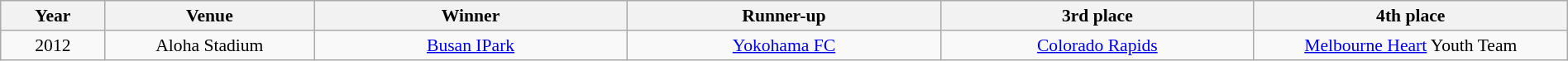<table class="wikitable" style="font-size:90%; width: 100%; text-align: center;">
<tr>
<th width=5%>Year</th>
<th width=10%>Venue</th>
<th width=15%>Winner</th>
<th width=15%>Runner-up</th>
<th width=15%>3rd place</th>
<th width=15%>4th place</th>
</tr>
<tr>
<td>2012</td>
<td>Aloha Stadium</td>
<td> <a href='#'>Busan IPark</a></td>
<td> <a href='#'>Yokohama FC</a></td>
<td> <a href='#'>Colorado Rapids</a></td>
<td> <a href='#'>Melbourne Heart</a> Youth Team</td>
</tr>
</table>
